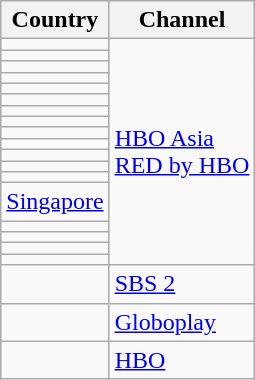<table class=wikitable>
<tr>
<th>Country</th>
<th>Channel</th>
</tr>
<tr>
<td></td>
<td rowspan="18"><a href='#'>HBO Asia</a><br><a href='#'>RED by HBO</a></td>
</tr>
<tr>
<td></td>
</tr>
<tr>
<td></td>
</tr>
<tr>
<td></td>
</tr>
<tr>
<td></td>
</tr>
<tr>
<td></td>
</tr>
<tr>
<td></td>
</tr>
<tr>
<td></td>
</tr>
<tr>
<td></td>
</tr>
<tr>
<td></td>
</tr>
<tr>
<td></td>
</tr>
<tr>
<td></td>
</tr>
<tr>
<td></td>
</tr>
<tr>
<td> <a href='#'>Singapore</a></td>
</tr>
<tr>
<td></td>
</tr>
<tr>
<td></td>
</tr>
<tr>
<td></td>
</tr>
<tr>
<td></td>
</tr>
<tr>
<td></td>
<td><a href='#'>SBS 2</a></td>
</tr>
<tr>
<td></td>
<td><a href='#'>Globoplay</a></td>
</tr>
<tr>
<td></td>
<td><a href='#'>HBO</a></td>
</tr>
</table>
